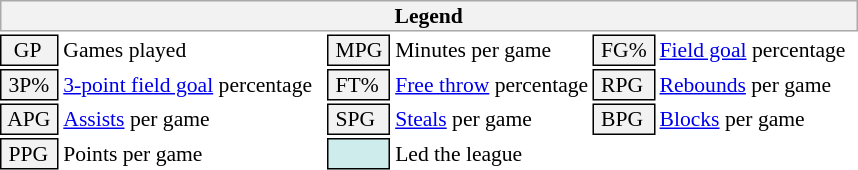<table class="toccolours" style="font-size: 90%; white-space: nowrap;">
<tr>
<th colspan="6" style="background-color: #F2F2F2; border: 1px solid #AAAAAA;">Legend</th>
</tr>
<tr>
<td style="background-color: #F2F2F2; border: 1px solid black;">  GP</td>
<td>Games played</td>
<td style="background-color: #F2F2F2; border: 1px solid black"> MPG </td>
<td>Minutes per game</td>
<td style="background-color: #F2F2F2; border: 1px solid black;"> FG% </td>
<td style="padding-right: 8px"><a href='#'>Field goal</a> percentage</td>
</tr>
<tr>
<td style="background-color: #F2F2F2; border: 1px solid black"> 3P% </td>
<td style="padding-right: 8px"><a href='#'>3-point field goal</a> percentage</td>
<td style="background-color: #F2F2F2; border: 1px solid black"> FT% </td>
<td><a href='#'>Free throw</a> percentage</td>
<td style="background-color: #F2F2F2; border: 1px solid black;"> RPG </td>
<td><a href='#'>Rebounds</a> per game</td>
</tr>
<tr>
<td style="background-color: #F2F2F2; border: 1px solid black"> APG </td>
<td><a href='#'>Assists</a> per game</td>
<td style="background-color: #F2F2F2; border: 1px solid black"> SPG </td>
<td><a href='#'>Steals</a> per game</td>
<td style="background-color: #F2F2F2; border: 1px solid black;"> BPG </td>
<td><a href='#'>Blocks</a> per game</td>
</tr>
<tr>
<td style="background-color: #F2F2F2; border: 1px solid black"> PPG </td>
<td>Points per game</td>
<td style="background-color: #CFECEC; border: 1px solid black"> <strong> </strong> </td>
<td>Led the league</td>
</tr>
<tr>
</tr>
</table>
